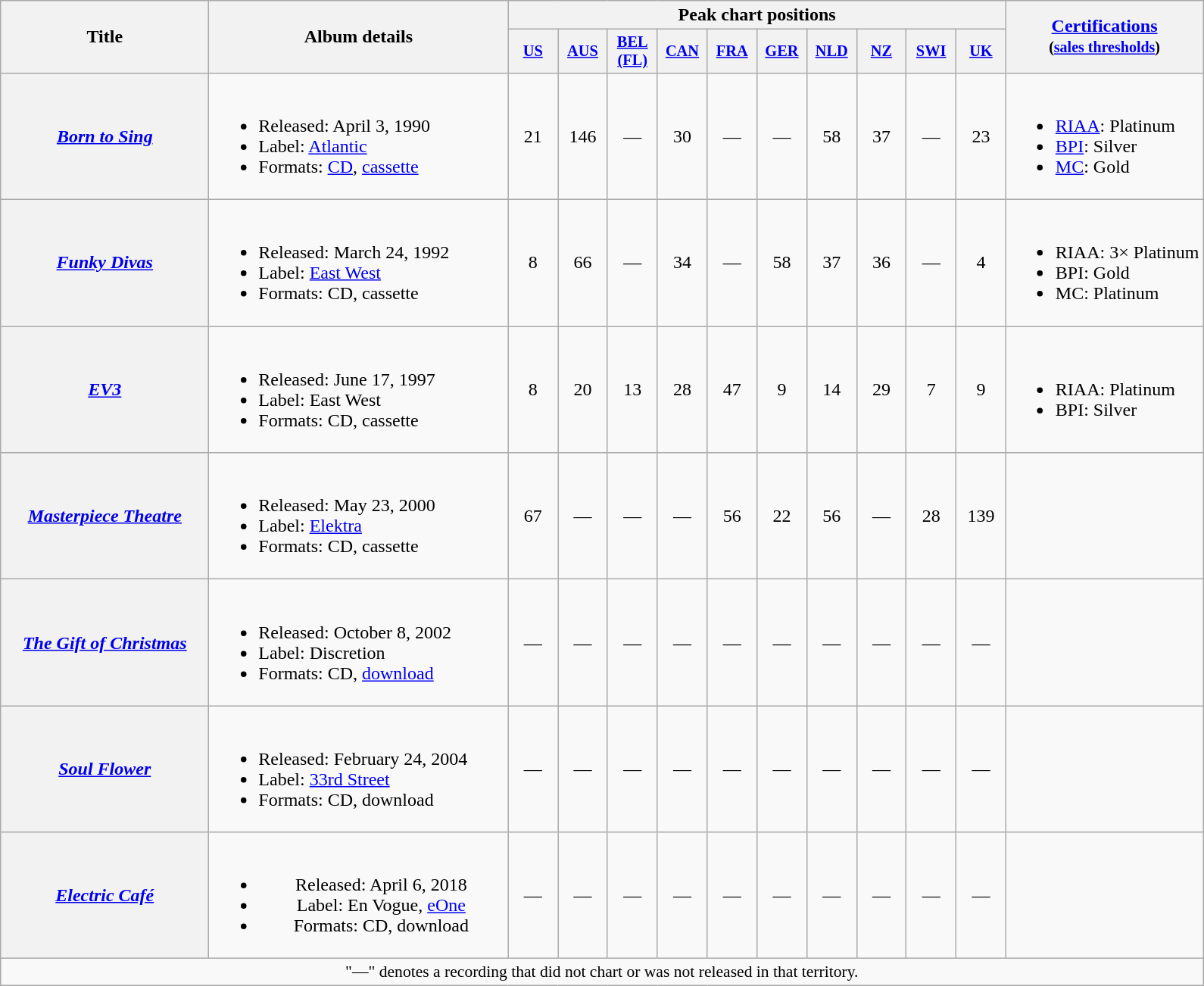<table class="wikitable plainrowheaders" style="text-align:center;" border="1">
<tr>
<th rowspan="2" style="width:11em;">Title</th>
<th rowspan="2" style="width:16em;">Album details</th>
<th colspan="10">Peak chart positions</th>
<th rowspan="2"><a href='#'>Certifications</a><br><small>(<a href='#'>sales thresholds</a>)</small></th>
</tr>
<tr>
<th scope="col" style="width:2.75em;font-size:85%;"><a href='#'>US</a><br></th>
<th scope="col" style="width:2.75em;font-size:85%;"><a href='#'>AUS</a><br></th>
<th scope="col" style="width:2.75em;font-size:85%;"><a href='#'>BEL<br>(FL)</a><br></th>
<th scope="col" style="width:2.75em;font-size:85%;"><a href='#'>CAN</a><br></th>
<th scope="col" style="width:2.75em;font-size:85%;"><a href='#'>FRA</a><br></th>
<th scope="col" style="width:2.75em;font-size:85%;"><a href='#'>GER</a><br></th>
<th scope="col" style="width:2.75em;font-size:85%;"><a href='#'>NLD</a><br></th>
<th scope="col" style="width:2.75em;font-size:85%;"><a href='#'>NZ</a><br></th>
<th scope="col" style="width:2.75em;font-size:85%;"><a href='#'>SWI</a><br></th>
<th scope="col" style="width:2.75em;font-size:85%;"><a href='#'>UK</a><br></th>
</tr>
<tr>
<th scope="row"><em><a href='#'>Born to Sing</a></em></th>
<td align="left"><br><ul><li>Released: April 3, 1990</li><li>Label: <a href='#'>Atlantic</a></li><li>Formats: <a href='#'>CD</a>, <a href='#'>cassette</a></li></ul></td>
<td>21</td>
<td>146</td>
<td>—</td>
<td>30</td>
<td>—</td>
<td>—</td>
<td>58</td>
<td>37</td>
<td>—</td>
<td>23</td>
<td align="left"><br><ul><li><a href='#'>RIAA</a>: Platinum</li><li><a href='#'>BPI</a>: Silver</li><li><a href='#'>MC</a>: Gold</li></ul></td>
</tr>
<tr>
<th scope="row"><em><a href='#'>Funky Divas</a></em></th>
<td align="left"><br><ul><li>Released: March 24, 1992</li><li>Label: <a href='#'>East West</a></li><li>Formats: CD, cassette</li></ul></td>
<td>8</td>
<td>66</td>
<td>—</td>
<td>34</td>
<td>—</td>
<td>58</td>
<td>37</td>
<td>36</td>
<td>—</td>
<td>4</td>
<td align="left"><br><ul><li>RIAA: 3× Platinum</li><li>BPI: Gold</li><li>MC: Platinum</li></ul></td>
</tr>
<tr>
<th scope="row"><em><a href='#'>EV3</a></em></th>
<td align="left"><br><ul><li>Released: June 17, 1997</li><li>Label: East West</li><li>Formats: CD, cassette</li></ul></td>
<td>8</td>
<td>20</td>
<td>13</td>
<td>28</td>
<td>47</td>
<td>9</td>
<td>14</td>
<td>29</td>
<td>7</td>
<td>9</td>
<td align="left"><br><ul><li>RIAA: Platinum</li><li>BPI: Silver</li></ul></td>
</tr>
<tr>
<th scope="row"><em><a href='#'>Masterpiece Theatre</a></em></th>
<td align="left"><br><ul><li>Released: May 23, 2000</li><li>Label: <a href='#'>Elektra</a></li><li>Formats: CD, cassette</li></ul></td>
<td>67</td>
<td>—</td>
<td>—</td>
<td>—</td>
<td>56</td>
<td>22</td>
<td>56</td>
<td>—</td>
<td>28</td>
<td>139</td>
<td align="left"></td>
</tr>
<tr>
<th scope="row"><em><a href='#'>The Gift of Christmas</a></em></th>
<td align="left"><br><ul><li>Released: October 8, 2002</li><li>Label: Discretion</li><li>Formats: CD, <a href='#'>download</a></li></ul></td>
<td>—</td>
<td>—</td>
<td>—</td>
<td>—</td>
<td>—</td>
<td>—</td>
<td>—</td>
<td>—</td>
<td>—</td>
<td>—</td>
<td align="left"></td>
</tr>
<tr>
<th scope="row"><em><a href='#'>Soul Flower</a></em></th>
<td align="left"><br><ul><li>Released: February 24, 2004</li><li>Label: <a href='#'>33rd Street</a></li><li>Formats: CD, download</li></ul></td>
<td>—</td>
<td>—</td>
<td>—</td>
<td>—</td>
<td>—</td>
<td>—</td>
<td>—</td>
<td>—</td>
<td>—</td>
<td>—</td>
<td align="left"></td>
</tr>
<tr>
<th scope="row"><em><a href='#'>Electric Café</a></em></th>
<td><br><ul><li>Released: April 6, 2018</li><li>Label: En Vogue, <a href='#'>eOne</a></li><li>Formats: CD, download</li></ul></td>
<td>—</td>
<td>—</td>
<td>—</td>
<td>—</td>
<td>—</td>
<td>—</td>
<td>—</td>
<td>—</td>
<td>—</td>
<td>—</td>
<td align="left"></td>
</tr>
<tr>
<td align="center" colspan="18" style="font-size:90%">"—" denotes a recording that did not chart or was not released in that territory.</td>
</tr>
</table>
